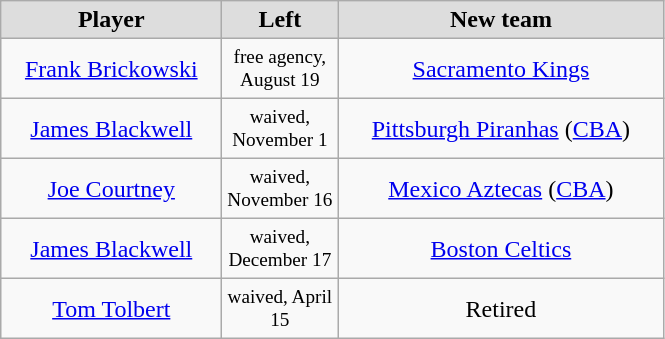<table class="wikitable" style="text-align: center">
<tr align="center"  bgcolor="#dddddd">
<td style="width:140px"><strong>Player</strong></td>
<td style="width:70px"><strong>Left</strong></td>
<td style="width:210px"><strong>New team</strong></td>
</tr>
<tr style="height:40px">
<td><a href='#'>Frank Brickowski</a></td>
<td style="font-size: 80%">free agency, August 19</td>
<td><a href='#'>Sacramento Kings</a></td>
</tr>
<tr style="height:40px">
<td><a href='#'>James Blackwell</a></td>
<td style="font-size: 80%">waived, November 1</td>
<td><a href='#'>Pittsburgh Piranhas</a> (<a href='#'>CBA</a>)</td>
</tr>
<tr style="height:40px">
<td><a href='#'>Joe Courtney</a></td>
<td style="font-size: 80%">waived, November 16</td>
<td><a href='#'>Mexico Aztecas</a> (<a href='#'>CBA</a>)</td>
</tr>
<tr style="height:40px">
<td><a href='#'>James Blackwell</a></td>
<td style="font-size: 80%">waived, December 17</td>
<td><a href='#'>Boston Celtics</a></td>
</tr>
<tr style="height:40px">
<td><a href='#'>Tom Tolbert</a></td>
<td style="font-size: 80%">waived, April 15</td>
<td>Retired</td>
</tr>
</table>
